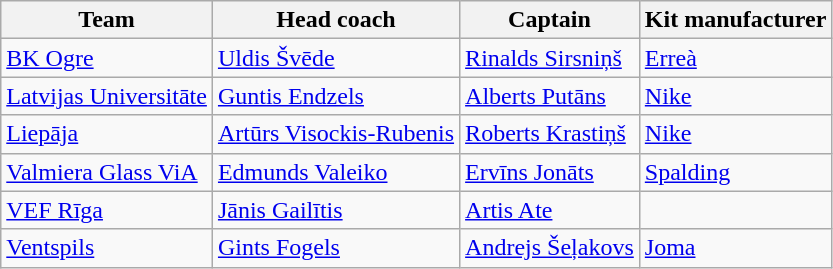<table class="wikitable sortable" style="text-align: left;">
<tr>
<th>Team</th>
<th>Head coach</th>
<th>Captain</th>
<th>Kit manufacturer</th>
</tr>
<tr>
<td><a href='#'>BK Ogre</a></td>
<td> <a href='#'>Uldis Švēde</a></td>
<td> <a href='#'>Rinalds Sirsniņš</a></td>
<td><a href='#'>Erreà</a></td>
</tr>
<tr>
<td><a href='#'>Latvijas Universitāte</a></td>
<td> <a href='#'>Guntis Endzels</a></td>
<td> <a href='#'>Alberts Putāns</a></td>
<td><a href='#'>Nike</a></td>
</tr>
<tr>
<td><a href='#'>Liepāja</a></td>
<td> <a href='#'>Artūrs Visockis-Rubenis</a></td>
<td> <a href='#'>Roberts Krastiņš</a></td>
<td><a href='#'>Nike</a></td>
</tr>
<tr>
<td><a href='#'>Valmiera Glass ViA</a></td>
<td> <a href='#'>Edmunds Valeiko</a></td>
<td> <a href='#'>Ervīns Jonāts</a></td>
<td><a href='#'>Spalding</a></td>
</tr>
<tr>
<td><a href='#'>VEF Rīga</a></td>
<td> <a href='#'>Jānis Gailītis</a></td>
<td> <a href='#'>Artis Ate</a></td>
<td></td>
</tr>
<tr>
<td><a href='#'>Ventspils</a></td>
<td> <a href='#'>Gints Fogels</a></td>
<td> <a href='#'>Andrejs Šeļakovs</a></td>
<td><a href='#'>Joma</a></td>
</tr>
</table>
